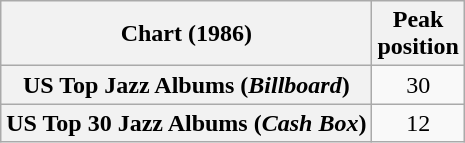<table class="wikitable plainrowheaders" style="text-align:center">
<tr>
<th scope="col">Chart (1986)</th>
<th scope="col">Peak<br>position</th>
</tr>
<tr>
<th scope="row">US Top Jazz Albums (<em>Billboard</em>)</th>
<td>30</td>
</tr>
<tr>
<th scope="row">US Top 30 Jazz Albums (<em>Cash Box</em>)</th>
<td>12</td>
</tr>
</table>
